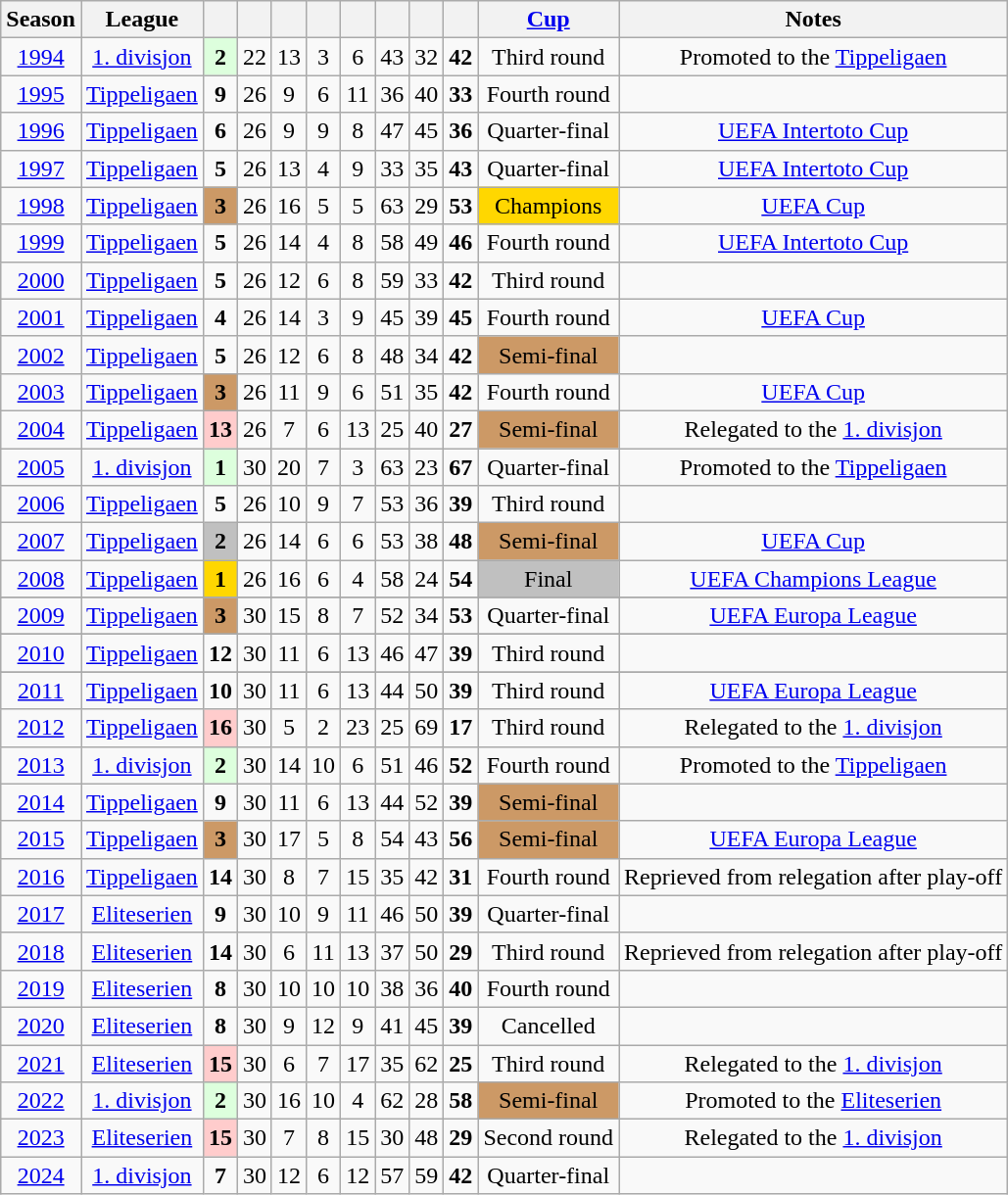<table class="wikitable" style="text-align:center;">
<tr>
<th scope=col>Season</th>
<th scope=col>League</th>
<th scope=col></th>
<th scope=col></th>
<th scope=col></th>
<th scope=col></th>
<th scope=col></th>
<th scope=col></th>
<th scope=col></th>
<th scope=col></th>
<th><a href='#'>Cup</a></th>
<th>Notes</th>
</tr>
<tr>
<td><a href='#'>1994</a></td>
<td><a href='#'>1. divisjon</a></td>
<td bgcolor=#DDFFDD> <strong>2</strong></td>
<td>22</td>
<td>13</td>
<td>3</td>
<td>6</td>
<td>43</td>
<td>32</td>
<td><strong>42</strong></td>
<td>Third round</td>
<td>Promoted to the <a href='#'>Tippeligaen</a></td>
</tr>
<tr>
<td><a href='#'>1995</a></td>
<td><a href='#'>Tippeligaen</a></td>
<td><strong>9</strong></td>
<td>26</td>
<td>9</td>
<td>6</td>
<td>11</td>
<td>36</td>
<td>40</td>
<td><strong>33</strong></td>
<td>Fourth round</td>
<td></td>
</tr>
<tr>
<td><a href='#'>1996</a></td>
<td><a href='#'>Tippeligaen</a></td>
<td><strong>6</strong></td>
<td>26</td>
<td>9</td>
<td>9</td>
<td>8</td>
<td>47</td>
<td>45</td>
<td><strong>36</strong></td>
<td>Quarter-final</td>
<td><a href='#'>UEFA Intertoto Cup</a></td>
</tr>
<tr>
<td><a href='#'>1997</a></td>
<td><a href='#'>Tippeligaen</a></td>
<td><strong>5</strong></td>
<td>26</td>
<td>13</td>
<td>4</td>
<td>9</td>
<td>33</td>
<td>35</td>
<td><strong>43</strong></td>
<td>Quarter-final</td>
<td><a href='#'>UEFA Intertoto Cup</a></td>
</tr>
<tr>
<td><a href='#'>1998</a></td>
<td><a href='#'>Tippeligaen</a></td>
<td bgcolor=cc9966><strong>3</strong></td>
<td>26</td>
<td>16</td>
<td>5</td>
<td>5</td>
<td>63</td>
<td>29</td>
<td><strong>53</strong></td>
<td bgcolor=gold>Champions</td>
<td><a href='#'>UEFA Cup</a></td>
</tr>
<tr>
<td><a href='#'>1999</a></td>
<td><a href='#'>Tippeligaen</a></td>
<td><strong>5</strong></td>
<td>26</td>
<td>14</td>
<td>4</td>
<td>8</td>
<td>58</td>
<td>49</td>
<td><strong>46</strong></td>
<td>Fourth round</td>
<td><a href='#'>UEFA Intertoto Cup</a></td>
</tr>
<tr>
<td><a href='#'>2000</a></td>
<td><a href='#'>Tippeligaen</a></td>
<td><strong>5</strong></td>
<td>26</td>
<td>12</td>
<td>6</td>
<td>8</td>
<td>59</td>
<td>33</td>
<td><strong>42</strong></td>
<td>Third round</td>
<td></td>
</tr>
<tr>
<td><a href='#'>2001</a></td>
<td><a href='#'>Tippeligaen</a></td>
<td><strong>4</strong></td>
<td>26</td>
<td>14</td>
<td>3</td>
<td>9</td>
<td>45</td>
<td>39</td>
<td><strong>45</strong></td>
<td>Fourth round</td>
<td><a href='#'>UEFA Cup</a></td>
</tr>
<tr>
<td><a href='#'>2002</a></td>
<td><a href='#'>Tippeligaen</a></td>
<td><strong>5</strong></td>
<td>26</td>
<td>12</td>
<td>6</td>
<td>8</td>
<td>48</td>
<td>34</td>
<td><strong>42</strong></td>
<td bgcolor="#CC9966">Semi-final</td>
<td></td>
</tr>
<tr>
<td><a href='#'>2003</a></td>
<td><a href='#'>Tippeligaen</a></td>
<td bgcolor=cc9966><strong>3</strong></td>
<td>26</td>
<td>11</td>
<td>9</td>
<td>6</td>
<td>51</td>
<td>35</td>
<td><strong>42</strong></td>
<td>Fourth round</td>
<td><a href='#'>UEFA Cup</a></td>
</tr>
<tr>
<td><a href='#'>2004</a></td>
<td><a href='#'>Tippeligaen</a></td>
<td bgcolor="#FFCCCC"> <strong>13</strong></td>
<td>26</td>
<td>7</td>
<td>6</td>
<td>13</td>
<td>25</td>
<td>40</td>
<td><strong>27</strong></td>
<td bgcolor="#CC9966">Semi-final</td>
<td>Relegated to the <a href='#'>1. divisjon</a></td>
</tr>
<tr>
<td><a href='#'>2005</a></td>
<td><a href='#'>1. divisjon</a></td>
<td bgcolor=#DDFFDD> <strong>1</strong></td>
<td>30</td>
<td>20</td>
<td>7</td>
<td>3</td>
<td>63</td>
<td>23</td>
<td><strong>67</strong></td>
<td>Quarter-final</td>
<td>Promoted to the <a href='#'>Tippeligaen</a></td>
</tr>
<tr>
<td><a href='#'>2006</a></td>
<td><a href='#'>Tippeligaen</a></td>
<td><strong>5</strong></td>
<td>26</td>
<td>10</td>
<td>9</td>
<td>7</td>
<td>53</td>
<td>36</td>
<td><strong>39</strong></td>
<td>Third round</td>
<td></td>
</tr>
<tr>
<td><a href='#'>2007</a></td>
<td><a href='#'>Tippeligaen</a></td>
<td bgcolor=silver><strong>2</strong></td>
<td>26</td>
<td>14</td>
<td>6</td>
<td>6</td>
<td>53</td>
<td>38</td>
<td><strong>48</strong></td>
<td bgcolor="#CC9966">Semi-final</td>
<td><a href='#'>UEFA Cup</a></td>
</tr>
<tr>
<td><a href='#'>2008</a></td>
<td><a href='#'>Tippeligaen</a></td>
<td bgcolor=gold><strong>1</strong></td>
<td>26</td>
<td>16</td>
<td>6</td>
<td>4</td>
<td>58</td>
<td>24</td>
<td><strong>54</strong></td>
<td bgcolor=silver>Final</td>
<td><a href='#'>UEFA Champions League</a></td>
</tr>
<tr>
</tr>
<tr>
<td><a href='#'>2009</a></td>
<td><a href='#'>Tippeligaen</a></td>
<td bgcolor=cc9966><strong>3</strong></td>
<td>30</td>
<td>15</td>
<td>8</td>
<td>7</td>
<td>52</td>
<td>34</td>
<td><strong>53</strong></td>
<td>Quarter-final</td>
<td><a href='#'>UEFA Europa League</a></td>
</tr>
<tr>
</tr>
<tr>
<td><a href='#'>2010</a></td>
<td><a href='#'>Tippeligaen</a></td>
<td><strong>12</strong></td>
<td>30</td>
<td>11</td>
<td>6</td>
<td>13</td>
<td>46</td>
<td>47</td>
<td><strong>39</strong></td>
<td>Third round</td>
<td></td>
</tr>
<tr>
</tr>
<tr>
<td><a href='#'>2011</a></td>
<td><a href='#'>Tippeligaen</a></td>
<td><strong>10</strong></td>
<td>30</td>
<td>11</td>
<td>6</td>
<td>13</td>
<td>44</td>
<td>50</td>
<td><strong>39</strong></td>
<td>Third round</td>
<td><a href='#'>UEFA Europa League</a></td>
</tr>
<tr>
<td><a href='#'>2012</a></td>
<td><a href='#'>Tippeligaen</a></td>
<td bgcolor="#FFCCCC"> <strong>16</strong></td>
<td>30</td>
<td>5</td>
<td>2</td>
<td>23</td>
<td>25</td>
<td>69</td>
<td><strong>17</strong></td>
<td>Third round</td>
<td>Relegated to the <a href='#'>1. divisjon</a></td>
</tr>
<tr>
<td><a href='#'>2013</a></td>
<td><a href='#'>1. divisjon</a></td>
<td bgcolor=#DDFFDD> <strong>2</strong></td>
<td>30</td>
<td>14</td>
<td>10</td>
<td>6</td>
<td>51</td>
<td>46</td>
<td><strong>52</strong></td>
<td>Fourth round</td>
<td>Promoted to the <a href='#'>Tippeligaen</a></td>
</tr>
<tr>
<td><a href='#'>2014</a></td>
<td><a href='#'>Tippeligaen</a></td>
<td><strong>9</strong></td>
<td>30</td>
<td>11</td>
<td>6</td>
<td>13</td>
<td>44</td>
<td>52</td>
<td><strong>39</strong></td>
<td bgcolor="#CC9966">Semi-final</td>
<td></td>
</tr>
<tr>
<td><a href='#'>2015</a></td>
<td><a href='#'>Tippeligaen</a></td>
<td bgcolor=cc9966><strong>3</strong></td>
<td>30</td>
<td>17</td>
<td>5</td>
<td>8</td>
<td>54</td>
<td>43</td>
<td><strong>56</strong></td>
<td bgcolor="#CC9966">Semi-final</td>
<td><a href='#'>UEFA Europa League</a></td>
</tr>
<tr>
<td><a href='#'>2016</a></td>
<td><a href='#'>Tippeligaen</a></td>
<td><strong>14</strong></td>
<td>30</td>
<td>8</td>
<td>7</td>
<td>15</td>
<td>35</td>
<td>42</td>
<td><strong>31</strong></td>
<td>Fourth round</td>
<td>Reprieved from relegation after play-off</td>
</tr>
<tr>
<td><a href='#'>2017</a></td>
<td><a href='#'>Eliteserien</a></td>
<td><strong>9</strong></td>
<td>30</td>
<td>10</td>
<td>9</td>
<td>11</td>
<td>46</td>
<td>50</td>
<td><strong>39</strong></td>
<td>Quarter-final</td>
<td></td>
</tr>
<tr>
<td><a href='#'>2018</a></td>
<td><a href='#'>Eliteserien</a></td>
<td><strong>14</strong></td>
<td>30</td>
<td>6</td>
<td>11</td>
<td>13</td>
<td>37</td>
<td>50</td>
<td><strong>29</strong></td>
<td>Third round</td>
<td>Reprieved from relegation after play-off</td>
</tr>
<tr>
<td><a href='#'>2019</a></td>
<td><a href='#'>Eliteserien</a></td>
<td><strong>8</strong></td>
<td>30</td>
<td>10</td>
<td>10</td>
<td>10</td>
<td>38</td>
<td>36</td>
<td><strong>40</strong></td>
<td>Fourth round</td>
<td></td>
</tr>
<tr>
<td><a href='#'>2020</a></td>
<td><a href='#'>Eliteserien</a></td>
<td><strong>8</strong></td>
<td>30</td>
<td>9</td>
<td>12</td>
<td>9</td>
<td>41</td>
<td>45</td>
<td><strong>39</strong></td>
<td>Cancelled</td>
<td></td>
</tr>
<tr>
<td><a href='#'>2021</a></td>
<td><a href='#'>Eliteserien</a></td>
<td bgcolor="#FFCCCC"> <strong>15</strong></td>
<td>30</td>
<td>6</td>
<td>7</td>
<td>17</td>
<td>35</td>
<td>62</td>
<td><strong>25</strong></td>
<td>Third round</td>
<td>Relegated to the <a href='#'>1. divisjon</a></td>
</tr>
<tr>
<td><a href='#'>2022</a></td>
<td><a href='#'>1. divisjon</a></td>
<td bgcolor=#DDFFDD> <strong>2</strong></td>
<td>30</td>
<td>16</td>
<td>10</td>
<td>4</td>
<td>62</td>
<td>28</td>
<td><strong>58</strong></td>
<td bgcolor="#CC9966">Semi-final</td>
<td>Promoted to the <a href='#'>Eliteserien</a></td>
</tr>
<tr>
<td><a href='#'>2023</a></td>
<td><a href='#'>Eliteserien</a></td>
<td bgcolor="#FFCCCC"> <strong>15</strong></td>
<td>30</td>
<td>7</td>
<td>8</td>
<td>15</td>
<td>30</td>
<td>48</td>
<td><strong>29</strong></td>
<td>Second round</td>
<td>Relegated to the <a href='#'>1. divisjon</a></td>
</tr>
<tr>
<td><a href='#'>2024</a></td>
<td><a href='#'>1. divisjon</a></td>
<td><strong>7</strong></td>
<td>30</td>
<td>12</td>
<td>6</td>
<td>12</td>
<td>57</td>
<td>59</td>
<td><strong>42</strong></td>
<td>Quarter-final</td>
<td></td>
</tr>
</table>
